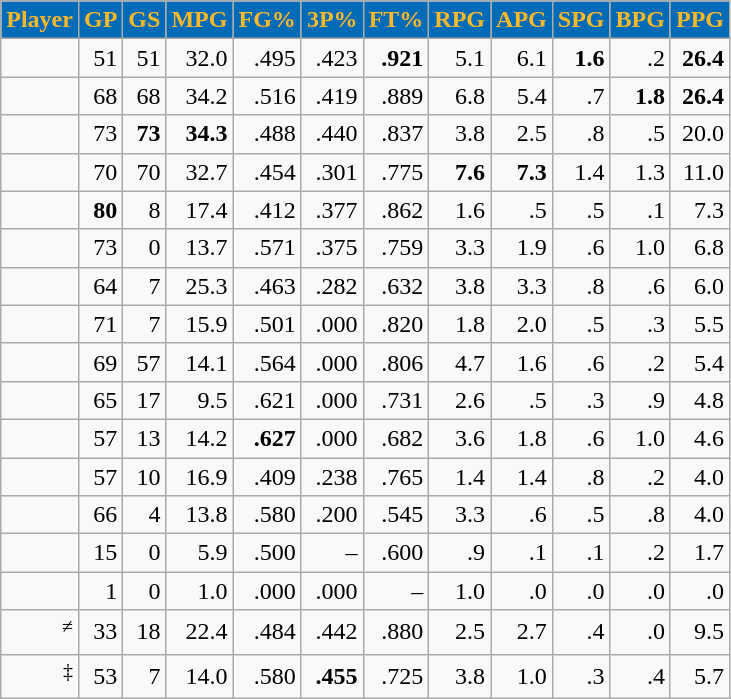<table class="wikitable sortable" style="text-align:right;">
<tr>
<th style="background:#006bb6; color:#fdb927">Player</th>
<th style="background:#006bb6; color:#fdb927">GP</th>
<th style="background:#006bb6; color:#fdb927">GS</th>
<th style="background:#006bb6; color:#fdb927">MPG</th>
<th style="background:#006bb6; color:#fdb927">FG%</th>
<th style="background:#006bb6; color:#fdb927">3P%</th>
<th style="background:#006bb6; color:#fdb927">FT%</th>
<th style="background:#006bb6; color:#fdb927">RPG</th>
<th style="background:#006bb6; color:#fdb927">APG</th>
<th style="background:#006bb6; color:#fdb927">SPG</th>
<th style="background:#006bb6; color:#fdb927">BPG</th>
<th style="background:#006bb6; color:#fdb927">PPG</th>
</tr>
<tr>
<td><strong></strong></td>
<td>51</td>
<td>51</td>
<td>32.0</td>
<td>.495</td>
<td>.423</td>
<td><strong>.921</strong></td>
<td>5.1</td>
<td>6.1</td>
<td><strong>1.6</strong></td>
<td>.2</td>
<td><strong>26.4</strong></td>
</tr>
<tr>
<td><strong></strong></td>
<td>68</td>
<td>68</td>
<td>34.2</td>
<td>.516</td>
<td>.419</td>
<td>.889</td>
<td>6.8</td>
<td>5.4</td>
<td>.7</td>
<td><strong>1.8</strong></td>
<td><strong>26.4</strong></td>
</tr>
<tr>
<td><strong></strong></td>
<td>73</td>
<td><strong>73</strong></td>
<td><strong>34.3</strong></td>
<td>.488</td>
<td>.440</td>
<td>.837</td>
<td>3.8</td>
<td>2.5</td>
<td>.8</td>
<td>.5</td>
<td>20.0</td>
</tr>
<tr>
<td><strong></strong></td>
<td>70</td>
<td>70</td>
<td>32.7</td>
<td>.454</td>
<td>.301</td>
<td>.775</td>
<td><strong>7.6</strong></td>
<td><strong>7.3</strong></td>
<td>1.4</td>
<td>1.3</td>
<td>11.0</td>
</tr>
<tr>
<td><strong></strong></td>
<td><strong>80</strong></td>
<td>8</td>
<td>17.4</td>
<td>.412</td>
<td>.377</td>
<td>.862</td>
<td>1.6</td>
<td>.5</td>
<td>.5</td>
<td>.1</td>
<td>7.3</td>
</tr>
<tr>
<td><strong></strong></td>
<td>73</td>
<td>0</td>
<td>13.7</td>
<td>.571</td>
<td>.375</td>
<td>.759</td>
<td>3.3</td>
<td>1.9</td>
<td>.6</td>
<td>1.0</td>
<td>6.8</td>
</tr>
<tr>
<td><strong></strong></td>
<td>64</td>
<td>7</td>
<td>25.3</td>
<td>.463</td>
<td>.282</td>
<td>.632</td>
<td>3.8</td>
<td>3.3</td>
<td>.8</td>
<td>.6</td>
<td>6.0</td>
</tr>
<tr>
<td><strong></strong></td>
<td>71</td>
<td>7</td>
<td>15.9</td>
<td>.501</td>
<td>.000</td>
<td>.820</td>
<td>1.8</td>
<td>2.0</td>
<td>.5</td>
<td>.3</td>
<td>5.5</td>
</tr>
<tr>
<td><strong></strong></td>
<td>69</td>
<td>57</td>
<td>14.1</td>
<td>.564</td>
<td>.000</td>
<td>.806</td>
<td>4.7</td>
<td>1.6</td>
<td>.6</td>
<td>.2</td>
<td>5.4</td>
</tr>
<tr>
<td><strong></strong></td>
<td>65</td>
<td>17</td>
<td>9.5</td>
<td>.621</td>
<td>.000</td>
<td>.731</td>
<td>2.6</td>
<td>.5</td>
<td>.3</td>
<td>.9</td>
<td>4.8</td>
</tr>
<tr>
<td><strong></strong></td>
<td>57</td>
<td>13</td>
<td>14.2</td>
<td><strong>.627</strong></td>
<td>.000</td>
<td>.682</td>
<td>3.6</td>
<td>1.8</td>
<td>.6</td>
<td>1.0</td>
<td>4.6</td>
</tr>
<tr>
<td><strong></strong></td>
<td>57</td>
<td>10</td>
<td>16.9</td>
<td>.409</td>
<td>.238</td>
<td>.765</td>
<td>1.4</td>
<td>1.4</td>
<td>.8</td>
<td>.2</td>
<td>4.0</td>
</tr>
<tr>
<td><strong></strong></td>
<td>66</td>
<td>4</td>
<td>13.8</td>
<td>.580</td>
<td>.200</td>
<td>.545</td>
<td>3.3</td>
<td>.6</td>
<td>.5</td>
<td>.8</td>
<td>4.0</td>
</tr>
<tr>
<td><strong></strong></td>
<td>15</td>
<td>0</td>
<td>5.9</td>
<td>.500</td>
<td>–</td>
<td>.600</td>
<td>.9</td>
<td>.1</td>
<td>.1</td>
<td>.2</td>
<td>1.7</td>
</tr>
<tr>
<td><strong></strong></td>
<td>1</td>
<td>0</td>
<td>1.0</td>
<td>.000</td>
<td>.000</td>
<td>–</td>
<td>1.0</td>
<td>.0</td>
<td>.0</td>
<td>.0</td>
<td>.0</td>
</tr>
<tr>
<td><strong></strong> <sup>≠</sup></td>
<td>33</td>
<td>18</td>
<td>22.4</td>
<td>.484</td>
<td>.442</td>
<td>.880</td>
<td>2.5</td>
<td>2.7</td>
<td>.4</td>
<td>.0</td>
<td>9.5</td>
</tr>
<tr>
<td><strong></strong> <sup>‡</sup></td>
<td>53</td>
<td>7</td>
<td>14.0</td>
<td>.580</td>
<td><strong>.455</strong></td>
<td>.725</td>
<td>3.8</td>
<td>1.0</td>
<td>.3</td>
<td>.4</td>
<td>5.7</td>
</tr>
</table>
